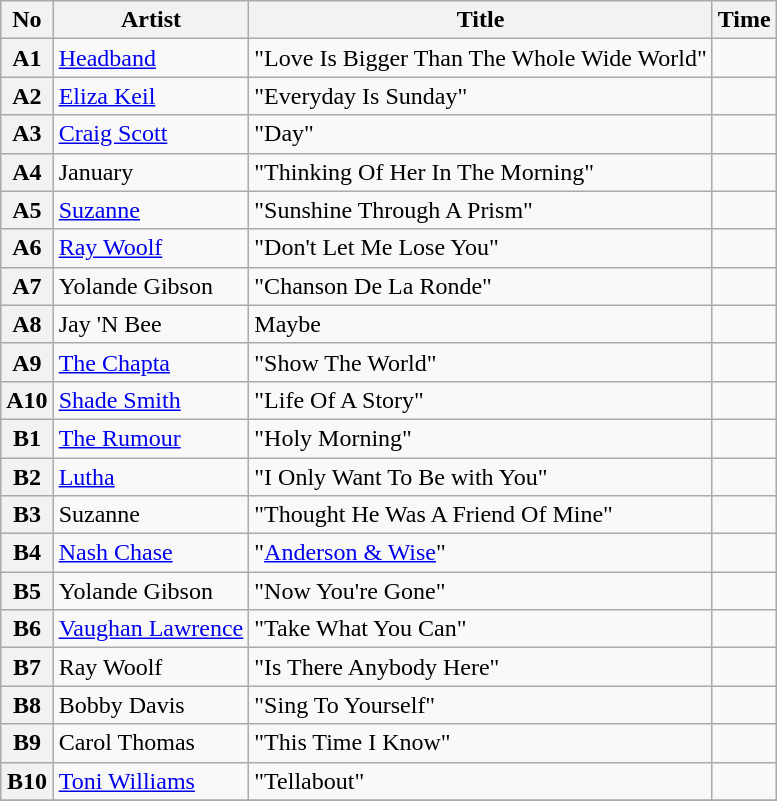<table class="wikitable plainrowheaders sortable">
<tr>
<th scope="col">No</th>
<th scope="col">Artist</th>
<th scope="col">Title</th>
<th scope="col" class="unsortable">Time</th>
</tr>
<tr>
<th scope="row">A1</th>
<td><a href='#'>Headband</a></td>
<td>"Love Is Bigger Than The Whole Wide World"</td>
<td></td>
</tr>
<tr>
<th scope="row">A2</th>
<td><a href='#'>Eliza Keil</a></td>
<td>"Everyday Is Sunday"</td>
<td></td>
</tr>
<tr>
<th scope="row">A3</th>
<td><a href='#'>Craig Scott</a></td>
<td>"Day"</td>
<td></td>
</tr>
<tr>
<th scope="row">A4</th>
<td>January</td>
<td>"Thinking Of Her In The Morning"</td>
<td></td>
</tr>
<tr>
<th scope="row">A5</th>
<td><a href='#'>Suzanne</a></td>
<td>"Sunshine Through A Prism"</td>
<td></td>
</tr>
<tr>
<th scope="row">A6</th>
<td><a href='#'>Ray Woolf</a></td>
<td>"Don't Let Me Lose You"</td>
<td></td>
</tr>
<tr>
<th scope="row">A7</th>
<td>Yolande Gibson</td>
<td>"Chanson De La Ronde"</td>
<td></td>
</tr>
<tr>
<th scope="row">A8</th>
<td>Jay 'N Bee</td>
<td>Maybe</td>
<td></td>
</tr>
<tr>
<th scope="row">A9</th>
<td><a href='#'>The Chapta</a></td>
<td>"Show The World"</td>
<td></td>
</tr>
<tr>
<th scope="row">A10</th>
<td><a href='#'>Shade Smith</a></td>
<td>"Life Of A Story"</td>
<td></td>
</tr>
<tr>
<th scope="row">B1</th>
<td><a href='#'>The Rumour</a></td>
<td>"Holy Morning"</td>
<td></td>
</tr>
<tr>
<th scope="row">B2</th>
<td><a href='#'>Lutha</a></td>
<td>"I Only Want To Be with You"</td>
<td></td>
</tr>
<tr>
<th scope="row">B3</th>
<td>Suzanne</td>
<td>"Thought He Was A Friend Of Mine"</td>
<td></td>
</tr>
<tr>
<th scope="row">B4</th>
<td><a href='#'>Nash Chase</a></td>
<td>"<a href='#'>Anderson & Wise</a>"</td>
<td></td>
</tr>
<tr>
<th scope="row">B5</th>
<td>Yolande Gibson</td>
<td>"Now You're Gone"</td>
<td></td>
</tr>
<tr>
<th scope="row">B6</th>
<td><a href='#'>Vaughan Lawrence</a></td>
<td>"Take What You Can"</td>
<td></td>
</tr>
<tr>
<th scope="row">B7</th>
<td>Ray Woolf</td>
<td>"Is There Anybody Here"</td>
<td></td>
</tr>
<tr>
<th scope="row">B8</th>
<td>Bobby Davis</td>
<td>"Sing To Yourself"</td>
<td></td>
</tr>
<tr>
<th scope="row">B9</th>
<td>Carol Thomas</td>
<td>"This Time I Know"</td>
<td></td>
</tr>
<tr>
<th scope="row">B10</th>
<td><a href='#'>Toni Williams</a></td>
<td>"Tellabout"</td>
<td></td>
</tr>
<tr>
</tr>
</table>
